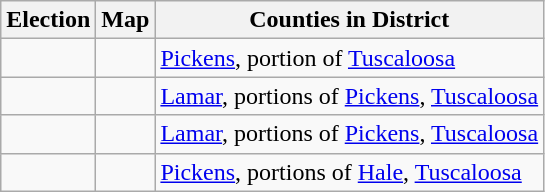<table class="wikitable">
<tr>
<th>Election</th>
<th>Map</th>
<th>Counties in District</th>
</tr>
<tr>
<td></td>
<td></td>
<td><a href='#'>Pickens</a>, portion of <a href='#'>Tuscaloosa</a></td>
</tr>
<tr>
<td></td>
<td></td>
<td><a href='#'>Lamar</a>, portions of <a href='#'>Pickens</a>, <a href='#'>Tuscaloosa</a></td>
</tr>
<tr>
<td></td>
<td></td>
<td><a href='#'>Lamar</a>, portions of <a href='#'>Pickens</a>, <a href='#'>Tuscaloosa</a></td>
</tr>
<tr>
<td></td>
<td></td>
<td><a href='#'>Pickens</a>, portions of <a href='#'>Hale</a>, <a href='#'>Tuscaloosa</a></td>
</tr>
</table>
